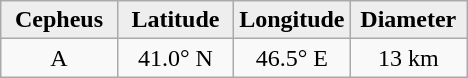<table class="wikitable">
<tr>
<th width="25%" style="background:#eeeeee;">Cepheus</th>
<th width="25%" style="background:#eeeeee;">Latitude</th>
<th width="25%" style="background:#eeeeee;">Longitude</th>
<th width="25%" style="background:#eeeeee;">Diameter</th>
</tr>
<tr>
<td align="center">A</td>
<td align="center">41.0° N</td>
<td align="center">46.5° E</td>
<td align="center">13 km</td>
</tr>
</table>
